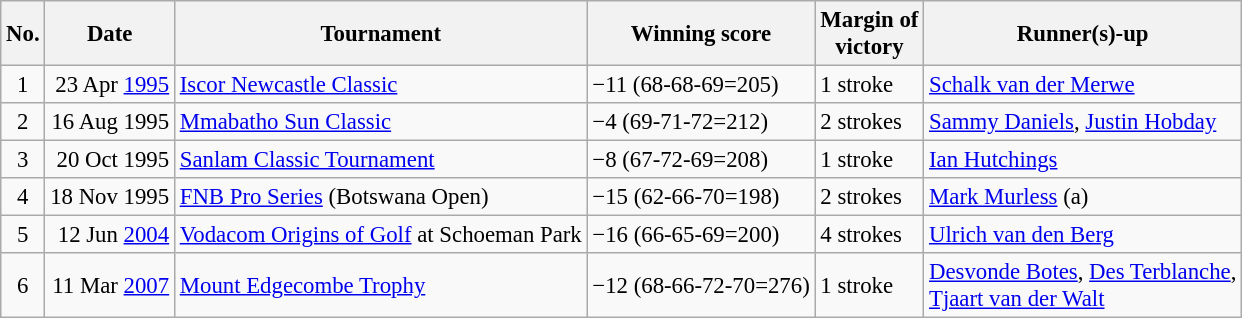<table class="wikitable" style="font-size:95%;">
<tr>
<th>No.</th>
<th>Date</th>
<th>Tournament</th>
<th>Winning score</th>
<th>Margin of<br>victory</th>
<th>Runner(s)-up</th>
</tr>
<tr>
<td align=center>1</td>
<td align=right>23 Apr <a href='#'>1995</a></td>
<td><a href='#'>Iscor Newcastle Classic</a></td>
<td>−11 (68-68-69=205)</td>
<td>1 stroke</td>
<td> <a href='#'>Schalk van der Merwe</a></td>
</tr>
<tr>
<td align=center>2</td>
<td align=right>16 Aug 1995</td>
<td><a href='#'>Mmabatho Sun Classic</a></td>
<td>−4 (69-71-72=212)</td>
<td>2 strokes</td>
<td> <a href='#'>Sammy Daniels</a>,  <a href='#'>Justin Hobday</a></td>
</tr>
<tr>
<td align=center>3</td>
<td align=right>20 Oct 1995</td>
<td><a href='#'>Sanlam Classic Tournament</a></td>
<td>−8 (67-72-69=208)</td>
<td>1 stroke</td>
<td> <a href='#'>Ian Hutchings</a></td>
</tr>
<tr>
<td align=center>4</td>
<td align=right>18 Nov 1995</td>
<td><a href='#'>FNB Pro Series</a> (Botswana Open)</td>
<td>−15 (62-66-70=198)</td>
<td>2 strokes</td>
<td> <a href='#'>Mark Murless</a> (a)</td>
</tr>
<tr>
<td align=center>5</td>
<td align=right>12 Jun <a href='#'>2004</a></td>
<td><a href='#'>Vodacom Origins of Golf</a> at Schoeman Park</td>
<td>−16 (66-65-69=200)</td>
<td>4 strokes</td>
<td> <a href='#'>Ulrich van den Berg</a></td>
</tr>
<tr>
<td align=center>6</td>
<td align=right>11 Mar <a href='#'>2007</a></td>
<td><a href='#'>Mount Edgecombe Trophy</a></td>
<td>−12 (68-66-72-70=276)</td>
<td>1 stroke</td>
<td> <a href='#'>Desvonde Botes</a>,  <a href='#'>Des Terblanche</a>,<br> <a href='#'>Tjaart van der Walt</a></td>
</tr>
</table>
